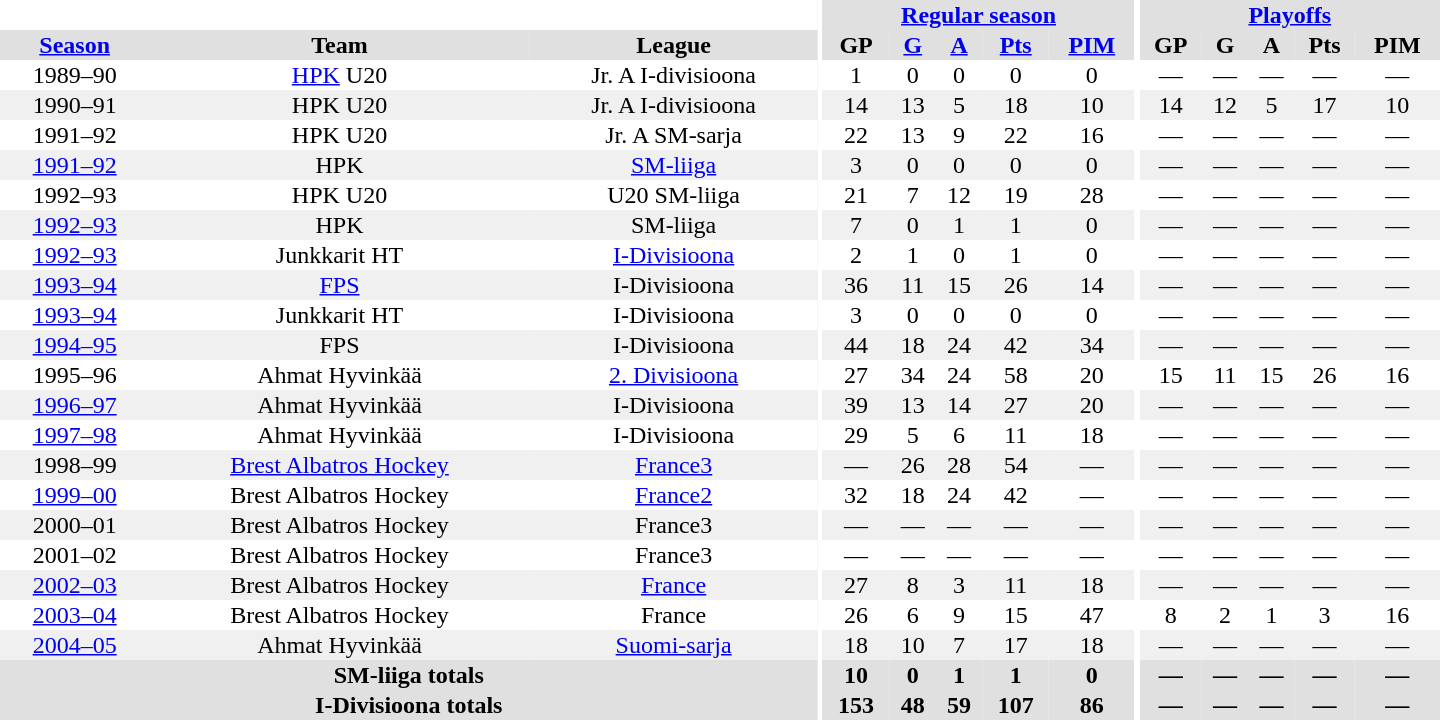<table border="0" cellpadding="1" cellspacing="0" style="text-align:center; width:60em">
<tr bgcolor="#e0e0e0">
<th colspan="3" bgcolor="#ffffff"></th>
<th rowspan="99" bgcolor="#ffffff"></th>
<th colspan="5"><a href='#'>Regular season</a></th>
<th rowspan="99" bgcolor="#ffffff"></th>
<th colspan="5"><a href='#'>Playoffs</a></th>
</tr>
<tr bgcolor="#e0e0e0">
<th><a href='#'>Season</a></th>
<th>Team</th>
<th>League</th>
<th>GP</th>
<th><a href='#'>G</a></th>
<th><a href='#'>A</a></th>
<th><a href='#'>Pts</a></th>
<th><a href='#'>PIM</a></th>
<th>GP</th>
<th>G</th>
<th>A</th>
<th>Pts</th>
<th>PIM</th>
</tr>
<tr>
<td>1989–90</td>
<td><a href='#'>HPK</a> U20</td>
<td>Jr. A I-divisioona</td>
<td>1</td>
<td>0</td>
<td>0</td>
<td>0</td>
<td>0</td>
<td>—</td>
<td>—</td>
<td>—</td>
<td>—</td>
<td>—</td>
</tr>
<tr bgcolor="#f0f0f0">
<td>1990–91</td>
<td>HPK U20</td>
<td>Jr. A I-divisioona</td>
<td>14</td>
<td>13</td>
<td>5</td>
<td>18</td>
<td>10</td>
<td>14</td>
<td>12</td>
<td>5</td>
<td>17</td>
<td>10</td>
</tr>
<tr>
<td>1991–92</td>
<td>HPK U20</td>
<td>Jr. A SM-sarja</td>
<td>22</td>
<td>13</td>
<td>9</td>
<td>22</td>
<td>16</td>
<td>—</td>
<td>—</td>
<td>—</td>
<td>—</td>
<td>—</td>
</tr>
<tr bgcolor="#f0f0f0">
<td><a href='#'>1991–92</a></td>
<td>HPK</td>
<td><a href='#'>SM-liiga</a></td>
<td>3</td>
<td>0</td>
<td>0</td>
<td>0</td>
<td>0</td>
<td>—</td>
<td>—</td>
<td>—</td>
<td>—</td>
<td>—</td>
</tr>
<tr>
<td>1992–93</td>
<td>HPK U20</td>
<td>U20 SM-liiga</td>
<td>21</td>
<td>7</td>
<td>12</td>
<td>19</td>
<td>28</td>
<td>—</td>
<td>—</td>
<td>—</td>
<td>—</td>
<td>—</td>
</tr>
<tr bgcolor="#f0f0f0">
<td><a href='#'>1992–93</a></td>
<td>HPK</td>
<td>SM-liiga</td>
<td>7</td>
<td>0</td>
<td>1</td>
<td>1</td>
<td>0</td>
<td>—</td>
<td>—</td>
<td>—</td>
<td>—</td>
<td>—</td>
</tr>
<tr>
<td><a href='#'>1992–93</a></td>
<td>Junkkarit HT</td>
<td><a href='#'>I-Divisioona</a></td>
<td>2</td>
<td>1</td>
<td>0</td>
<td>1</td>
<td>0</td>
<td>—</td>
<td>—</td>
<td>—</td>
<td>—</td>
<td>—</td>
</tr>
<tr bgcolor="#f0f0f0">
<td><a href='#'>1993–94</a></td>
<td><a href='#'>FPS</a></td>
<td>I-Divisioona</td>
<td>36</td>
<td>11</td>
<td>15</td>
<td>26</td>
<td>14</td>
<td>—</td>
<td>—</td>
<td>—</td>
<td>—</td>
<td>—</td>
</tr>
<tr>
<td><a href='#'>1993–94</a></td>
<td>Junkkarit HT</td>
<td>I-Divisioona</td>
<td>3</td>
<td>0</td>
<td>0</td>
<td>0</td>
<td>0</td>
<td>—</td>
<td>—</td>
<td>—</td>
<td>—</td>
<td>—</td>
</tr>
<tr bgcolor="#f0f0f0">
<td><a href='#'>1994–95</a></td>
<td>FPS</td>
<td>I-Divisioona</td>
<td>44</td>
<td>18</td>
<td>24</td>
<td>42</td>
<td>34</td>
<td>—</td>
<td>—</td>
<td>—</td>
<td>—</td>
<td>—</td>
</tr>
<tr>
<td>1995–96</td>
<td>Ahmat Hyvinkää</td>
<td><a href='#'>2. Divisioona</a></td>
<td>27</td>
<td>34</td>
<td>24</td>
<td>58</td>
<td>20</td>
<td>15</td>
<td>11</td>
<td>15</td>
<td>26</td>
<td>16</td>
</tr>
<tr bgcolor="#f0f0f0">
<td><a href='#'>1996–97</a></td>
<td>Ahmat Hyvinkää</td>
<td>I-Divisioona</td>
<td>39</td>
<td>13</td>
<td>14</td>
<td>27</td>
<td>20</td>
<td>—</td>
<td>—</td>
<td>—</td>
<td>—</td>
<td>—</td>
</tr>
<tr>
<td><a href='#'>1997–98</a></td>
<td>Ahmat Hyvinkää</td>
<td>I-Divisioona</td>
<td>29</td>
<td>5</td>
<td>6</td>
<td>11</td>
<td>18</td>
<td>—</td>
<td>—</td>
<td>—</td>
<td>—</td>
<td>—</td>
</tr>
<tr bgcolor="#f0f0f0">
<td>1998–99</td>
<td><a href='#'>Brest Albatros Hockey</a></td>
<td><a href='#'>France3</a></td>
<td>—</td>
<td>26</td>
<td>28</td>
<td>54</td>
<td>—</td>
<td>—</td>
<td>—</td>
<td>—</td>
<td>—</td>
<td>—</td>
</tr>
<tr>
<td><a href='#'>1999–00</a></td>
<td>Brest Albatros Hockey</td>
<td><a href='#'>France2</a></td>
<td>32</td>
<td>18</td>
<td>24</td>
<td>42</td>
<td>—</td>
<td>—</td>
<td>—</td>
<td>—</td>
<td>—</td>
<td>—</td>
</tr>
<tr bgcolor="#f0f0f0">
<td>2000–01</td>
<td>Brest Albatros Hockey</td>
<td>France3</td>
<td>—</td>
<td>—</td>
<td>—</td>
<td>—</td>
<td>—</td>
<td>—</td>
<td>—</td>
<td>—</td>
<td>—</td>
<td>—</td>
</tr>
<tr>
<td>2001–02</td>
<td>Brest Albatros Hockey</td>
<td>France3</td>
<td>—</td>
<td>—</td>
<td>—</td>
<td>—</td>
<td>—</td>
<td>—</td>
<td>—</td>
<td>—</td>
<td>—</td>
<td>—</td>
</tr>
<tr bgcolor="#f0f0f0">
<td><a href='#'>2002–03</a></td>
<td>Brest Albatros Hockey</td>
<td><a href='#'>France</a></td>
<td>27</td>
<td>8</td>
<td>3</td>
<td>11</td>
<td>18</td>
<td>—</td>
<td>—</td>
<td>—</td>
<td>—</td>
<td>—</td>
</tr>
<tr>
<td><a href='#'>2003–04</a></td>
<td>Brest Albatros Hockey</td>
<td>France</td>
<td>26</td>
<td>6</td>
<td>9</td>
<td>15</td>
<td>47</td>
<td>8</td>
<td>2</td>
<td>1</td>
<td>3</td>
<td>16</td>
</tr>
<tr bgcolor="#f0f0f0">
<td><a href='#'>2004–05</a></td>
<td>Ahmat Hyvinkää</td>
<td><a href='#'>Suomi-sarja</a></td>
<td>18</td>
<td>10</td>
<td>7</td>
<td>17</td>
<td>18</td>
<td>—</td>
<td>—</td>
<td>—</td>
<td>—</td>
<td>—</td>
</tr>
<tr>
</tr>
<tr ALIGN="center" bgcolor="#e0e0e0">
<th colspan="3">SM-liiga totals</th>
<th ALIGN="center">10</th>
<th ALIGN="center">0</th>
<th ALIGN="center">1</th>
<th ALIGN="center">1</th>
<th ALIGN="center">0</th>
<th ALIGN="center">—</th>
<th ALIGN="center">—</th>
<th ALIGN="center">—</th>
<th ALIGN="center">—</th>
<th ALIGN="center">—</th>
</tr>
<tr>
</tr>
<tr ALIGN="center" bgcolor="#e0e0e0">
<th colspan="3">I-Divisioona totals</th>
<th ALIGN="center">153</th>
<th ALIGN="center">48</th>
<th ALIGN="center">59</th>
<th ALIGN="center">107</th>
<th ALIGN="center">86</th>
<th ALIGN="center">—</th>
<th ALIGN="center">—</th>
<th ALIGN="center">—</th>
<th ALIGN="center">—</th>
<th ALIGN="center">—</th>
</tr>
</table>
